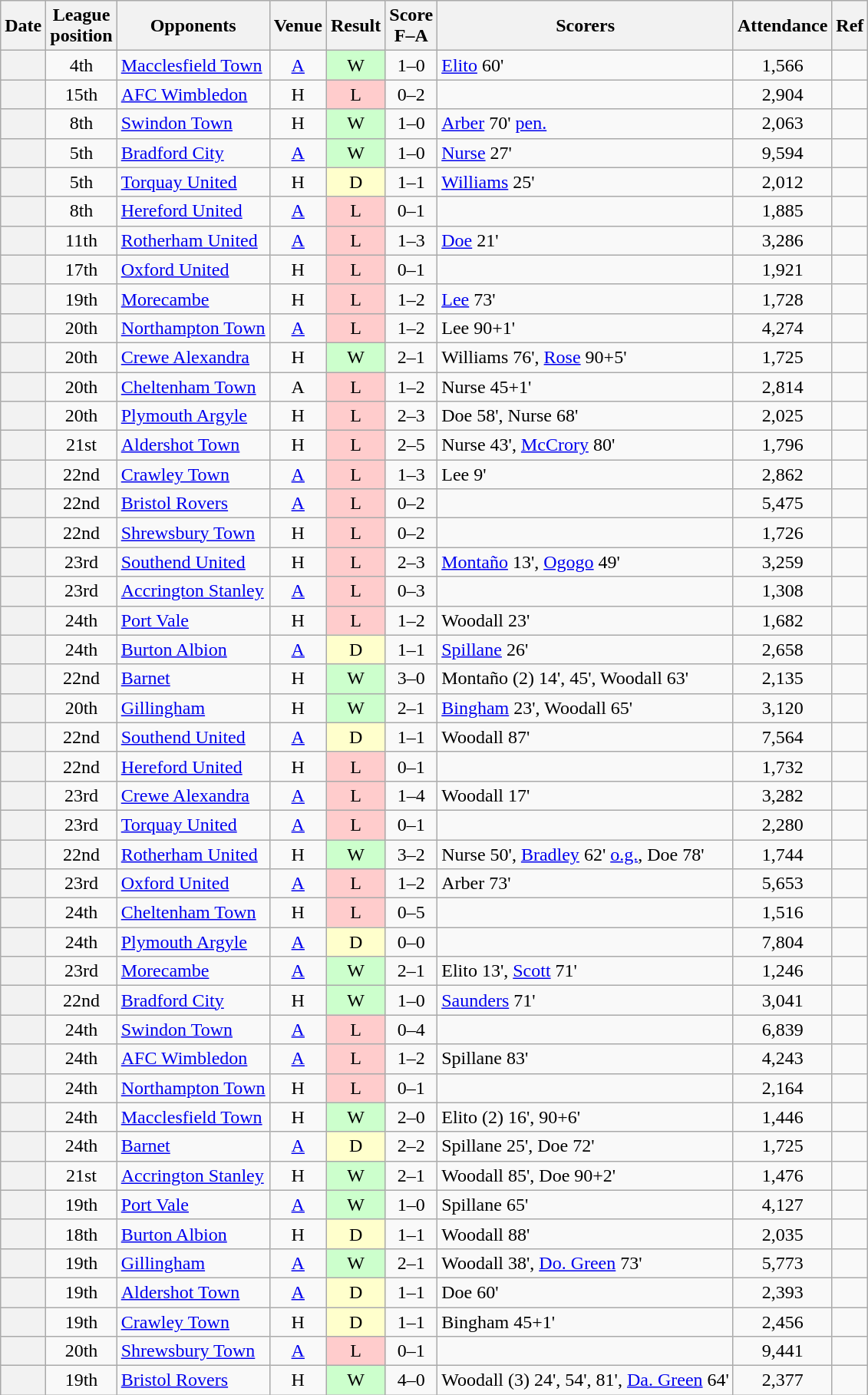<table class="wikitable plainrowheaders sortable" style="text-align:center">
<tr>
<th scope="col">Date</th>
<th scope="col">League<br>position</th>
<th scope="col">Opponents</th>
<th scope="col">Venue</th>
<th scope="col">Result</th>
<th scope="col">Score<br>F–A</th>
<th scope="col" class="unsortable">Scorers</th>
<th scope="col">Attendance</th>
<th scope="col" class="unsortable">Ref</th>
</tr>
<tr>
<th scope="row"></th>
<td>4th</td>
<td align="left"><a href='#'>Macclesfield Town</a></td>
<td><a href='#'>A</a></td>
<td style="background-color:#CCFFCC">W</td>
<td>1–0</td>
<td align="left"><a href='#'>Elito</a> 60'</td>
<td>1,566</td>
<td></td>
</tr>
<tr>
<th scope="row"></th>
<td>15th</td>
<td align="left"><a href='#'>AFC Wimbledon</a></td>
<td>H</td>
<td style="background-color:#FFCCCC">L</td>
<td>0–2</td>
<td align="left"></td>
<td>2,904</td>
<td></td>
</tr>
<tr>
<th scope="row"></th>
<td>8th</td>
<td align="left"><a href='#'>Swindon Town</a></td>
<td>H</td>
<td style="background-color:#CCFFCC">W</td>
<td>1–0</td>
<td align="left"><a href='#'>Arber</a> 70' <a href='#'>pen.</a></td>
<td>2,063</td>
<td></td>
</tr>
<tr>
<th scope="row"></th>
<td>5th</td>
<td align="left"><a href='#'>Bradford City</a></td>
<td><a href='#'>A</a></td>
<td style="background-color:#CCFFCC">W</td>
<td>1–0</td>
<td align="left"><a href='#'>Nurse</a> 27'</td>
<td>9,594</td>
<td></td>
</tr>
<tr>
<th scope="row"></th>
<td>5th</td>
<td align="left"><a href='#'>Torquay United</a></td>
<td>H</td>
<td style="background-color:#FFFFCC">D</td>
<td>1–1</td>
<td align="left"><a href='#'>Williams</a> 25'</td>
<td>2,012</td>
<td></td>
</tr>
<tr>
<th scope="row"></th>
<td>8th</td>
<td align="left"><a href='#'>Hereford United</a></td>
<td><a href='#'>A</a></td>
<td style="background-color:#FFCCCC">L</td>
<td>0–1</td>
<td align="left"></td>
<td>1,885</td>
<td></td>
</tr>
<tr>
<th scope="row"></th>
<td>11th</td>
<td align="left"><a href='#'>Rotherham United</a></td>
<td><a href='#'>A</a></td>
<td style="background-color:#FFCCCC">L</td>
<td>1–3</td>
<td align="left"><a href='#'>Doe</a> 21'</td>
<td>3,286</td>
<td></td>
</tr>
<tr>
<th scope="row"></th>
<td>17th</td>
<td align="left"><a href='#'>Oxford United</a></td>
<td>H</td>
<td style="background-color:#FFCCCC">L</td>
<td>0–1</td>
<td align="left"></td>
<td>1,921</td>
<td></td>
</tr>
<tr>
<th scope="row"></th>
<td>19th</td>
<td align="left"><a href='#'>Morecambe</a></td>
<td>H</td>
<td style="background-color:#FFCCCC">L</td>
<td>1–2</td>
<td align="left"><a href='#'>Lee</a> 73'</td>
<td>1,728</td>
<td></td>
</tr>
<tr>
<th scope="row"></th>
<td>20th</td>
<td align="left"><a href='#'>Northampton Town</a></td>
<td><a href='#'>A</a></td>
<td style="background-color:#FFCCCC">L</td>
<td>1–2</td>
<td align="left">Lee 90+1'</td>
<td>4,274</td>
<td></td>
</tr>
<tr>
<th scope="row"></th>
<td>20th</td>
<td align="left"><a href='#'>Crewe Alexandra</a></td>
<td>H</td>
<td style="background-color:#CCFFCC">W</td>
<td>2–1</td>
<td align="left">Williams 76', <a href='#'>Rose</a> 90+5'</td>
<td>1,725</td>
<td></td>
</tr>
<tr>
<th scope="row"></th>
<td>20th</td>
<td align="left"><a href='#'>Cheltenham Town</a></td>
<td>A</td>
<td style="background-color:#FFCCCC">L</td>
<td>1–2</td>
<td align="left">Nurse 45+1'</td>
<td>2,814</td>
<td></td>
</tr>
<tr>
<th scope="row"></th>
<td>20th</td>
<td align="left"><a href='#'>Plymouth Argyle</a></td>
<td>H</td>
<td style="background-color:#FFCCCC">L</td>
<td>2–3</td>
<td align="left">Doe 58', Nurse 68'</td>
<td>2,025</td>
<td></td>
</tr>
<tr>
<th scope="row"></th>
<td>21st</td>
<td align="left"><a href='#'>Aldershot Town</a></td>
<td>H</td>
<td style="background-color:#FFCCCC">L</td>
<td>2–5</td>
<td align="left">Nurse 43', <a href='#'>McCrory</a> 80'</td>
<td>1,796</td>
<td></td>
</tr>
<tr>
<th scope="row"></th>
<td>22nd</td>
<td align="left"><a href='#'>Crawley Town</a></td>
<td><a href='#'>A</a></td>
<td style="background-color:#FFCCCC">L</td>
<td>1–3</td>
<td align="left">Lee 9'</td>
<td>2,862</td>
<td></td>
</tr>
<tr>
<th scope="row"></th>
<td>22nd</td>
<td align="left"><a href='#'>Bristol Rovers</a></td>
<td><a href='#'>A</a></td>
<td style="background-color:#FFCCCC">L</td>
<td>0–2</td>
<td align="left"></td>
<td>5,475</td>
<td></td>
</tr>
<tr>
<th scope="row"></th>
<td>22nd</td>
<td align="left"><a href='#'>Shrewsbury Town</a></td>
<td>H</td>
<td style="background-color:#FFCCCC">L</td>
<td>0–2</td>
<td align="left"></td>
<td>1,726</td>
<td></td>
</tr>
<tr>
<th scope="row"></th>
<td>23rd</td>
<td align="left"><a href='#'>Southend United</a></td>
<td>H</td>
<td style="background-color:#FFCCCC">L</td>
<td>2–3</td>
<td align="left"><a href='#'>Montaño</a> 13', <a href='#'>Ogogo</a> 49'</td>
<td>3,259</td>
<td></td>
</tr>
<tr>
<th scope="row"></th>
<td>23rd</td>
<td align="left"><a href='#'>Accrington Stanley</a></td>
<td><a href='#'>A</a></td>
<td style="background-color:#FFCCCC">L</td>
<td>0–3</td>
<td align="left"></td>
<td>1,308</td>
<td></td>
</tr>
<tr>
<th scope="row"></th>
<td>24th</td>
<td align="left"><a href='#'>Port Vale</a></td>
<td>H</td>
<td style="background-color:#FFCCCC">L</td>
<td>1–2</td>
<td align="left">Woodall 23'</td>
<td>1,682</td>
<td></td>
</tr>
<tr>
<th scope="row"></th>
<td>24th</td>
<td align="left"><a href='#'>Burton Albion</a></td>
<td><a href='#'>A</a></td>
<td style="background-color:#FFFFCC">D</td>
<td>1–1</td>
<td align="left"><a href='#'>Spillane</a> 26'</td>
<td>2,658</td>
<td></td>
</tr>
<tr>
<th scope="row"></th>
<td>22nd</td>
<td align="left"><a href='#'>Barnet</a></td>
<td>H</td>
<td style="background-color:#CCFFCC">W</td>
<td>3–0</td>
<td align="left">Montaño (2) 14', 45', Woodall 63'</td>
<td>2,135</td>
<td></td>
</tr>
<tr>
<th scope="row"></th>
<td>20th</td>
<td align="left"><a href='#'>Gillingham</a></td>
<td>H</td>
<td style="background-color:#CCFFCC">W</td>
<td>2–1</td>
<td align="left"><a href='#'>Bingham</a> 23', Woodall 65'</td>
<td>3,120</td>
<td></td>
</tr>
<tr>
<th scope="row"></th>
<td>22nd</td>
<td align="left"><a href='#'>Southend United</a></td>
<td><a href='#'>A</a></td>
<td style="background-color:#FFFFCC">D</td>
<td>1–1</td>
<td align="left">Woodall 87'</td>
<td>7,564</td>
<td></td>
</tr>
<tr>
<th scope="row"></th>
<td>22nd</td>
<td align="left"><a href='#'>Hereford United</a></td>
<td>H</td>
<td style="background-color:#FFCCCC">L</td>
<td>0–1</td>
<td align="left"></td>
<td>1,732</td>
<td></td>
</tr>
<tr>
<th scope="row"></th>
<td>23rd</td>
<td align="left"><a href='#'>Crewe Alexandra</a></td>
<td><a href='#'>A</a></td>
<td style="background-color:#FFCCCC">L</td>
<td>1–4</td>
<td align="left">Woodall 17'</td>
<td>3,282</td>
<td></td>
</tr>
<tr>
<th scope="row"></th>
<td>23rd</td>
<td align="left"><a href='#'>Torquay United</a></td>
<td><a href='#'>A</a></td>
<td style="background-color:#FFCCCC">L</td>
<td>0–1</td>
<td align="left"></td>
<td>2,280</td>
<td></td>
</tr>
<tr>
<th scope="row"></th>
<td>22nd</td>
<td align="left"><a href='#'>Rotherham United</a></td>
<td>H</td>
<td style="background-color:#CCFFCC">W</td>
<td>3–2</td>
<td align="left">Nurse 50', <a href='#'>Bradley</a> 62' <a href='#'>o.g.</a>, Doe 78'</td>
<td>1,744</td>
<td></td>
</tr>
<tr>
<th scope="row"></th>
<td>23rd</td>
<td align="left"><a href='#'>Oxford United</a></td>
<td><a href='#'>A</a></td>
<td style="background-color:#FFCCCC">L</td>
<td>1–2</td>
<td align="left">Arber 73'</td>
<td>5,653</td>
<td></td>
</tr>
<tr>
<th scope="row"></th>
<td>24th</td>
<td align="left"><a href='#'>Cheltenham Town</a></td>
<td>H</td>
<td style="background-color:#FFCCCC">L</td>
<td>0–5</td>
<td align="left"></td>
<td>1,516</td>
<td></td>
</tr>
<tr>
<th scope="row"></th>
<td>24th</td>
<td align="left"><a href='#'>Plymouth Argyle</a></td>
<td><a href='#'>A</a></td>
<td style="background-color:#FFFFCC">D</td>
<td>0–0</td>
<td align="left"></td>
<td>7,804</td>
<td></td>
</tr>
<tr>
<th scope="row"></th>
<td>23rd</td>
<td align="left"><a href='#'>Morecambe</a></td>
<td><a href='#'>A</a></td>
<td style="background-color:#CCFFCC">W</td>
<td>2–1</td>
<td align="left">Elito 13', <a href='#'>Scott</a> 71'</td>
<td>1,246</td>
<td></td>
</tr>
<tr>
<th scope="row"></th>
<td>22nd</td>
<td align="left"><a href='#'>Bradford City</a></td>
<td>H</td>
<td style="background-color:#CCFFCC">W</td>
<td>1–0</td>
<td align="left"><a href='#'>Saunders</a> 71'</td>
<td>3,041</td>
<td></td>
</tr>
<tr>
<th scope="row"></th>
<td>24th</td>
<td align="left"><a href='#'>Swindon Town</a></td>
<td><a href='#'>A</a></td>
<td style="background-color:#FFCCCC">L</td>
<td>0–4</td>
<td align="left"></td>
<td>6,839</td>
<td></td>
</tr>
<tr>
<th scope="row"></th>
<td>24th</td>
<td align="left"><a href='#'>AFC Wimbledon</a></td>
<td><a href='#'>A</a></td>
<td style="background-color:#FFCCCC">L</td>
<td>1–2</td>
<td align="left">Spillane 83'</td>
<td>4,243</td>
<td></td>
</tr>
<tr>
<th scope="row"></th>
<td>24th</td>
<td align="left"><a href='#'>Northampton Town</a></td>
<td>H</td>
<td style="background-color:#FFCCCC">L</td>
<td>0–1</td>
<td align="left"></td>
<td>2,164</td>
<td></td>
</tr>
<tr>
<th scope="row"></th>
<td>24th</td>
<td align="left"><a href='#'>Macclesfield Town</a></td>
<td>H</td>
<td style="background-color:#CCFFCC">W</td>
<td>2–0</td>
<td align="left">Elito (2) 16', 90+6'</td>
<td>1,446</td>
<td></td>
</tr>
<tr>
<th scope="row"></th>
<td>24th</td>
<td align="left"><a href='#'>Barnet</a></td>
<td><a href='#'>A</a></td>
<td style="background-color:#FFFFCC">D</td>
<td>2–2</td>
<td align="left">Spillane 25', Doe 72'</td>
<td>1,725</td>
<td></td>
</tr>
<tr>
<th scope="row"></th>
<td>21st</td>
<td align="left"><a href='#'>Accrington Stanley</a></td>
<td>H</td>
<td style="background-color:#CCFFCC">W</td>
<td>2–1</td>
<td align="left">Woodall 85', Doe 90+2'</td>
<td>1,476</td>
<td></td>
</tr>
<tr>
<th scope="row"></th>
<td>19th</td>
<td align="left"><a href='#'>Port Vale</a></td>
<td><a href='#'>A</a></td>
<td style="background-color:#CCFFCC">W</td>
<td>1–0</td>
<td align="left">Spillane 65'</td>
<td>4,127</td>
<td></td>
</tr>
<tr>
<th scope="row"></th>
<td>18th</td>
<td align="left"><a href='#'>Burton Albion</a></td>
<td>H</td>
<td style="background-color:#FFFFCC">D</td>
<td>1–1</td>
<td align="left">Woodall 88'</td>
<td>2,035</td>
<td></td>
</tr>
<tr>
<th scope="row"></th>
<td>19th</td>
<td align="left"><a href='#'>Gillingham</a></td>
<td><a href='#'>A</a></td>
<td style="background-color:#CCFFCC">W</td>
<td>2–1</td>
<td align="left">Woodall 38', <a href='#'>Do. Green</a> 73'</td>
<td>5,773</td>
<td></td>
</tr>
<tr>
<th scope="row"></th>
<td>19th</td>
<td align="left"><a href='#'>Aldershot Town</a></td>
<td><a href='#'>A</a></td>
<td style="background-color:#FFFFCC">D</td>
<td>1–1</td>
<td align="left">Doe 60'</td>
<td>2,393</td>
<td></td>
</tr>
<tr>
<th scope="row"></th>
<td>19th</td>
<td align="left"><a href='#'>Crawley Town</a></td>
<td>H</td>
<td style="background-color:#FFFFCC">D</td>
<td>1–1</td>
<td align="left">Bingham 45+1'</td>
<td>2,456</td>
<td></td>
</tr>
<tr>
<th scope="row"></th>
<td>20th</td>
<td align="left"><a href='#'>Shrewsbury Town</a></td>
<td><a href='#'>A</a></td>
<td style="background-color:#FFCCCC">L</td>
<td>0–1</td>
<td align="left"></td>
<td>9,441</td>
<td></td>
</tr>
<tr>
<th scope="row"></th>
<td>19th</td>
<td align="left"><a href='#'>Bristol Rovers</a></td>
<td>H</td>
<td style="background-color:#CCFFCC">W</td>
<td>4–0</td>
<td align="left">Woodall (3) 24', 54', 81', <a href='#'>Da. Green</a> 64'</td>
<td>2,377</td>
<td></td>
</tr>
</table>
